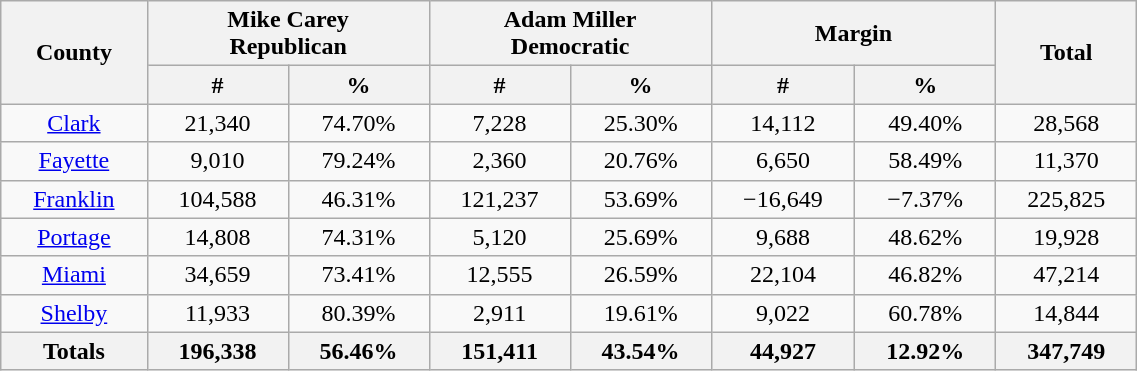<table width="60%" class="wikitable sortable">
<tr>
<th rowspan="2">County</th>
<th colspan="2">Mike Carey<br>Republican</th>
<th colspan="2">Adam Miller<br>Democratic</th>
<th colspan="2">Margin</th>
<th rowspan="2">Total</th>
</tr>
<tr>
<th style="text-align:center;" data-sort-type="number">#</th>
<th style="text-align:center;" data-sort-type="number">%</th>
<th style="text-align:center;" data-sort-type="number">#</th>
<th style="text-align:center;" data-sort-type="number">%</th>
<th style="text-align:center;" data-sort-type="number">#</th>
<th style="text-align:center;" data-sort-type="number">%</th>
</tr>
<tr style="text-align:center;">
<td><a href='#'>Clark</a></td>
<td>21,340</td>
<td>74.70%</td>
<td>7,228</td>
<td>25.30%</td>
<td>14,112</td>
<td>49.40%</td>
<td>28,568</td>
</tr>
<tr style="text-align:center;">
<td><a href='#'>Fayette</a></td>
<td>9,010</td>
<td>79.24%</td>
<td>2,360</td>
<td>20.76%</td>
<td>6,650</td>
<td>58.49%</td>
<td>11,370</td>
</tr>
<tr style="text-align:center;">
<td><a href='#'>Franklin</a></td>
<td>104,588</td>
<td>46.31%</td>
<td>121,237</td>
<td>53.69%</td>
<td>−16,649</td>
<td>−7.37%</td>
<td>225,825</td>
</tr>
<tr style="text-align:center;">
<td><a href='#'>Portage</a></td>
<td>14,808</td>
<td>74.31%</td>
<td>5,120</td>
<td>25.69%</td>
<td>9,688</td>
<td>48.62%</td>
<td>19,928</td>
</tr>
<tr style="text-align:center;">
<td><a href='#'>Miami</a></td>
<td>34,659</td>
<td>73.41%</td>
<td>12,555</td>
<td>26.59%</td>
<td>22,104</td>
<td>46.82%</td>
<td>47,214</td>
</tr>
<tr style="text-align:center;">
<td><a href='#'>Shelby</a></td>
<td>11,933</td>
<td>80.39%</td>
<td>2,911</td>
<td>19.61%</td>
<td>9,022</td>
<td>60.78%</td>
<td>14,844</td>
</tr>
<tr style="text-align:center;">
<th>Totals</th>
<th>196,338</th>
<th>56.46%</th>
<th>151,411</th>
<th>43.54%</th>
<th>44,927</th>
<th>12.92%</th>
<th>347,749</th>
</tr>
</table>
